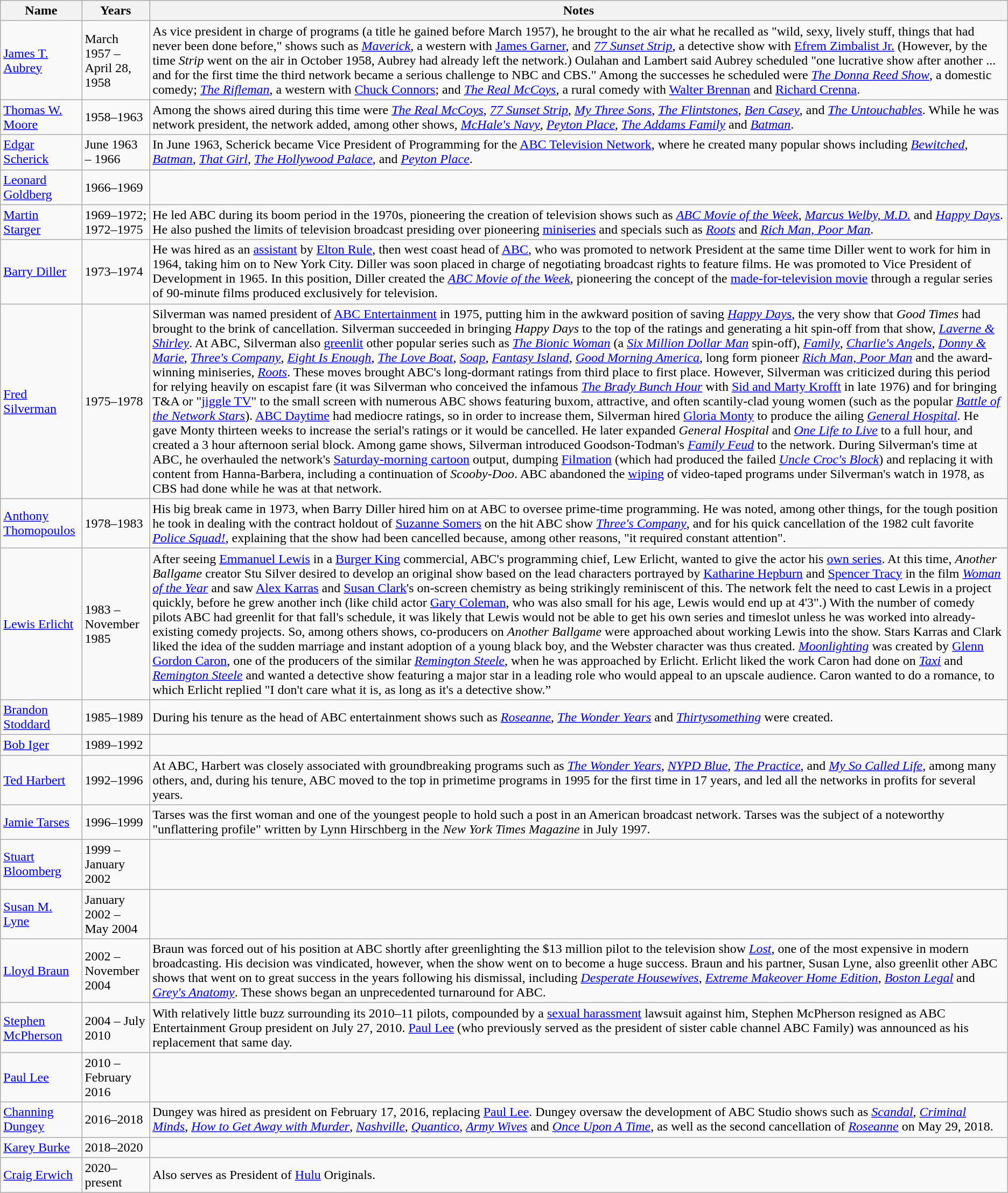<table class="wikitable">
<tr>
<th>Name</th>
<th>Years</th>
<th>Notes</th>
</tr>
<tr>
<td><a href='#'>James T. Aubrey</a></td>
<td>March 1957 – April 28, 1958</td>
<td>As vice president in charge of programs (a title he gained before March 1957), he brought to the air what he recalled as "wild, sexy, lively stuff, things that had never been done before," shows such as <em><a href='#'>Maverick</a></em>, a western with <a href='#'>James Garner</a>, and <em><a href='#'>77 Sunset Strip</a></em>, a detective show with <a href='#'>Efrem Zimbalist Jr.</a> (However, by the time <em>Strip</em> went on the air in October 1958, Aubrey had already left the network.) Oulahan and Lambert said Aubrey scheduled "one lucrative show after another ... and for the first time the third network became a serious challenge to NBC and CBS." Among the successes he scheduled were <em><a href='#'>The Donna Reed Show</a></em>, a domestic comedy; <em><a href='#'>The Rifleman</a></em>, a western with <a href='#'>Chuck Connors</a>; and <em><a href='#'>The Real McCoys</a></em>, a rural comedy with <a href='#'>Walter Brennan</a> and <a href='#'>Richard Crenna</a>.</td>
</tr>
<tr>
<td><a href='#'>Thomas W. Moore</a></td>
<td>1958–1963</td>
<td>Among the shows aired during this time were <em><a href='#'>The Real McCoys</a></em>, <em><a href='#'>77 Sunset Strip</a></em>, <em><a href='#'>My Three Sons</a></em>, <em><a href='#'>The Flintstones</a></em>, <em><a href='#'>Ben Casey</a></em>, and <em><a href='#'>The Untouchables</a></em>. While he was network president, the network added, among other shows, <em><a href='#'>McHale's Navy</a></em>, <em><a href='#'>Peyton Place</a></em>, <em><a href='#'>The Addams Family</a></em> and <em><a href='#'>Batman</a></em>.</td>
</tr>
<tr>
<td><a href='#'>Edgar Scherick</a></td>
<td>June 1963 – 1966</td>
<td>In June 1963, Scherick became Vice President of Programming for the <a href='#'>ABC Television Network</a>, where he created many popular shows including <em><a href='#'>Bewitched</a></em>, <em><a href='#'>Batman</a></em>, <em><a href='#'>That Girl</a></em>, <em><a href='#'>The Hollywood Palace</a></em>, and <em><a href='#'>Peyton Place</a></em>.</td>
</tr>
<tr>
<td><a href='#'>Leonard Goldberg</a></td>
<td>1966–1969</td>
<td></td>
</tr>
<tr>
<td><a href='#'>Martin Starger</a></td>
<td>1969–1972; 1972–1975</td>
<td>He led ABC during its boom period in the 1970s, pioneering the creation of television shows such as <em><a href='#'>ABC Movie of the Week</a></em>, <em><a href='#'>Marcus Welby, M.D.</a></em> and <em><a href='#'>Happy Days</a></em>.  He also pushed the limits of television broadcast presiding over pioneering <a href='#'>miniseries</a> and specials such as <em><a href='#'>Roots</a></em> and <em><a href='#'>Rich Man, Poor Man</a></em>.</td>
</tr>
<tr>
<td><a href='#'>Barry Diller</a></td>
<td>1973–1974</td>
<td>He was hired as an <a href='#'>assistant</a> by <a href='#'>Elton Rule</a>, then west coast head of <a href='#'>ABC</a>, who was promoted to network President at the same time Diller went to work for him in 1964, taking him on to New York City. Diller was soon placed in charge of negotiating broadcast rights to feature films. He was promoted to Vice President of Development in 1965. In this position, Diller created the <em><a href='#'>ABC Movie of the Week</a></em>, pioneering the concept of the <a href='#'>made-for-television movie</a> through a regular series of 90-minute films produced exclusively for television.</td>
</tr>
<tr>
<td><a href='#'>Fred Silverman</a></td>
<td>1975–1978</td>
<td>Silverman was named president of <a href='#'>ABC Entertainment</a> in 1975, putting him in the awkward position of saving <em><a href='#'>Happy Days</a></em>, the very show that <em>Good Times</em> had brought to the brink of cancellation. Silverman succeeded in bringing <em>Happy Days</em> to the top of the ratings and generating a hit spin-off from that show, <em><a href='#'>Laverne & Shirley</a></em>. At ABC, Silverman also <a href='#'>greenlit</a> other popular series such as <em><a href='#'>The Bionic Woman</a></em> (a <em><a href='#'>Six Million Dollar Man</a></em> spin-off), <em><a href='#'>Family</a></em>, <em><a href='#'>Charlie's Angels</a></em>, <em><a href='#'>Donny & Marie</a></em>, <em><a href='#'>Three's Company</a></em>, <em><a href='#'>Eight Is Enough</a></em>, <em><a href='#'>The Love Boat</a></em>, <em><a href='#'>Soap</a></em>, <em><a href='#'>Fantasy Island</a></em>, <em><a href='#'>Good Morning America</a></em>, long form pioneer <em><a href='#'>Rich Man, Poor Man</a></em> and the award-winning miniseries, <em><a href='#'>Roots</a></em>. These moves brought ABC's long-dormant ratings from third place to first place. However, Silverman was criticized during this period for relying heavily on escapist fare (it was Silverman who conceived the infamous <em><a href='#'>The Brady Bunch Hour</a></em> with <a href='#'>Sid and Marty Krofft</a> in late 1976) and for bringing T&A or "<a href='#'>jiggle TV</a>" to the small screen with numerous ABC shows featuring buxom, attractive, and often scantily-clad young women (such as the popular <em><a href='#'>Battle of the Network Stars</a></em>). <a href='#'>ABC Daytime</a> had mediocre ratings, so in order to increase them, Silverman hired <a href='#'>Gloria Monty</a> to produce the ailing <em><a href='#'>General Hospital</a></em>. He gave Monty thirteen weeks to increase the serial's ratings or it would be cancelled. He later expanded <em>General Hospital</em> and <em><a href='#'>One Life to Live</a></em> to a full hour, and created a 3 hour afternoon serial block. Among game shows, Silverman introduced Goodson-Todman's <em><a href='#'>Family Feud</a></em> to the network. During Silverman's time at ABC, he overhauled the network's <a href='#'>Saturday-morning cartoon</a> output, dumping <a href='#'>Filmation</a> (which had produced the failed <em><a href='#'>Uncle Croc's Block</a></em>) and replacing it with content from Hanna-Barbera, including a continuation of <em>Scooby-Doo</em>. ABC abandoned the <a href='#'>wiping</a> of video-taped programs under Silverman's watch in 1978, as CBS had done while he was at that network.</td>
</tr>
<tr>
<td><a href='#'>Anthony Thomopoulos</a></td>
<td>1978–1983</td>
<td>His big break came in 1973, when Barry Diller hired him on at ABC to oversee prime-time programming. He was noted, among other things, for the tough position he took in dealing with the contract holdout of <a href='#'>Suzanne Somers</a> on the hit ABC show <em><a href='#'>Three's Company</a></em>, and for his quick cancellation of the 1982 cult favorite <em><a href='#'>Police Squad!</a></em>, explaining that the show had been cancelled because, among other reasons, "it required constant attention".</td>
</tr>
<tr>
<td><a href='#'>Lewis Erlicht</a></td>
<td>1983 – November 1985</td>
<td>After seeing <a href='#'>Emmanuel Lewis</a> in a <a href='#'>Burger King</a> commercial, ABC's programming chief, Lew Erlicht, wanted to give the actor his <a href='#'>own series</a>. At this time, <em>Another Ballgame</em> creator Stu Silver desired to develop an original show based on the lead characters portrayed by <a href='#'>Katharine Hepburn</a> and <a href='#'>Spencer Tracy</a> in the film <em><a href='#'>Woman of the Year</a></em> and saw <a href='#'>Alex Karras</a> and <a href='#'>Susan Clark</a>'s on-screen chemistry as being strikingly reminiscent of this. The network felt the need to cast Lewis in a project quickly, before he grew another inch (like child actor <a href='#'>Gary Coleman</a>, who was also small for his age, Lewis would end up at 4'3".) With the number of comedy pilots ABC had greenlit for that fall's schedule, it was likely that Lewis would not be able to get his own series and timeslot unless he was worked into already-existing comedy projects. So, among others shows, co-producers on <em>Another Ballgame</em> were approached about working Lewis into the show. Stars Karras and Clark liked the idea of the sudden marriage and instant adoption of a young black boy, and the Webster character was thus created. <em><a href='#'>Moonlighting</a></em> was created by <a href='#'>Glenn Gordon Caron</a>, one of the producers of the similar <em><a href='#'>Remington Steele</a></em>, when he was approached by Erlicht. Erlicht liked the work Caron had done on <em><a href='#'>Taxi</a></em> and <em><a href='#'>Remington Steele</a></em> and wanted a detective show featuring a major star in a leading role who would appeal to an upscale audience. Caron wanted to do a romance, to which Erlicht replied "I don't care what it is, as long as it's a detective show.”</td>
</tr>
<tr>
<td><a href='#'>Brandon Stoddard</a></td>
<td>1985–1989</td>
<td>During his tenure as the head of ABC entertainment shows such as <em><a href='#'>Roseanne</a></em>, <em><a href='#'>The Wonder Years</a></em> and <em><a href='#'>Thirtysomething</a></em> were created.</td>
</tr>
<tr>
<td><a href='#'>Bob Iger</a></td>
<td>1989–1992</td>
<td></td>
</tr>
<tr>
<td><a href='#'>Ted Harbert</a></td>
<td>1992–1996</td>
<td>At ABC, Harbert was closely associated with groundbreaking programs such as <em><a href='#'>The Wonder Years</a></em>, <em><a href='#'>NYPD Blue</a></em>, <em><a href='#'>The Practice</a></em>, and <em><a href='#'>My So Called Life</a></em>, among many others, and, during his tenure, ABC moved to the top in primetime programs in 1995 for the first time in 17 years, and led all the networks in profits for several years.</td>
</tr>
<tr>
<td><a href='#'>Jamie Tarses</a></td>
<td>1996–1999</td>
<td>Tarses was the first woman and one of the youngest people to hold such a post in an American broadcast network. Tarses was the subject of a noteworthy "unflattering profile" written by Lynn Hirschberg in the <em>New York Times Magazine</em> in July 1997.</td>
</tr>
<tr>
<td><a href='#'>Stuart Bloomberg</a></td>
<td>1999 – January 2002</td>
<td></td>
</tr>
<tr>
<td><a href='#'>Susan M. Lyne</a></td>
<td>January 2002 – May 2004</td>
<td></td>
</tr>
<tr>
<td><a href='#'>Lloyd Braun</a></td>
<td>2002 – November 2004</td>
<td>Braun was forced out of his position at ABC shortly after greenlighting the $13 million pilot to the television show <em><a href='#'>Lost</a></em>, one of the most expensive in modern broadcasting.  His decision was vindicated, however, when the show went on to become a huge success. Braun and his partner, Susan Lyne, also greenlit other ABC shows that went on to great success in the years following his dismissal, including <em><a href='#'>Desperate Housewives</a></em>, <em><a href='#'>Extreme Makeover Home Edition</a></em>, <em><a href='#'>Boston Legal</a></em> and <em><a href='#'>Grey's Anatomy</a></em>.  These shows began an unprecedented turnaround for ABC.</td>
</tr>
<tr>
<td><a href='#'>Stephen McPherson</a></td>
<td>2004 – July 2010</td>
<td>With relatively little buzz surrounding its 2010–11 pilots, compounded by a <a href='#'>sexual harassment</a> lawsuit against him, Stephen McPherson resigned as ABC Entertainment Group president on July 27, 2010. <a href='#'>Paul Lee</a> (who previously served as the president of sister cable channel ABC Family) was announced as his replacement that same day.</td>
</tr>
<tr>
<td><a href='#'>Paul Lee</a></td>
<td>2010 – February 2016</td>
<td></td>
</tr>
<tr>
<td><a href='#'>Channing Dungey</a></td>
<td>2016–2018</td>
<td>Dungey was hired as president on February 17, 2016, replacing <a href='#'>Paul Lee</a>. Dungey oversaw the development of ABC Studio shows such as <em><a href='#'>Scandal</a></em>, <em><a href='#'>Criminal Minds</a></em>, <em><a href='#'>How to Get Away with Murder</a></em>, <em><a href='#'>Nashville</a></em>, <em><a href='#'>Quantico</a></em>, <em><a href='#'>Army Wives</a></em> and <em><a href='#'>Once Upon A Time</a></em>, as well as the second cancellation of <em><a href='#'>Roseanne</a></em> on May 29, 2018.</td>
</tr>
<tr>
<td><a href='#'>Karey Burke</a></td>
<td>2018–2020</td>
<td></td>
</tr>
<tr>
<td><a href='#'>Craig Erwich</a></td>
<td>2020–present</td>
<td>Also serves as President of <a href='#'>Hulu</a> Originals.</td>
</tr>
</table>
